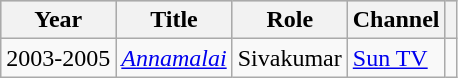<table class="wikitable sortable plainrowheaders" id="filmography">
<tr style="background:#ccc; text-align:center;">
<th>Year</th>
<th>Title</th>
<th>Role</th>
<th>Channel</th>
<th></th>
</tr>
<tr>
<td>2003-2005</td>
<td><a href='#'><em>Annamalai</em></a></td>
<td>Sivakumar</td>
<td><a href='#'>Sun TV</a></td>
<td></td>
</tr>
</table>
